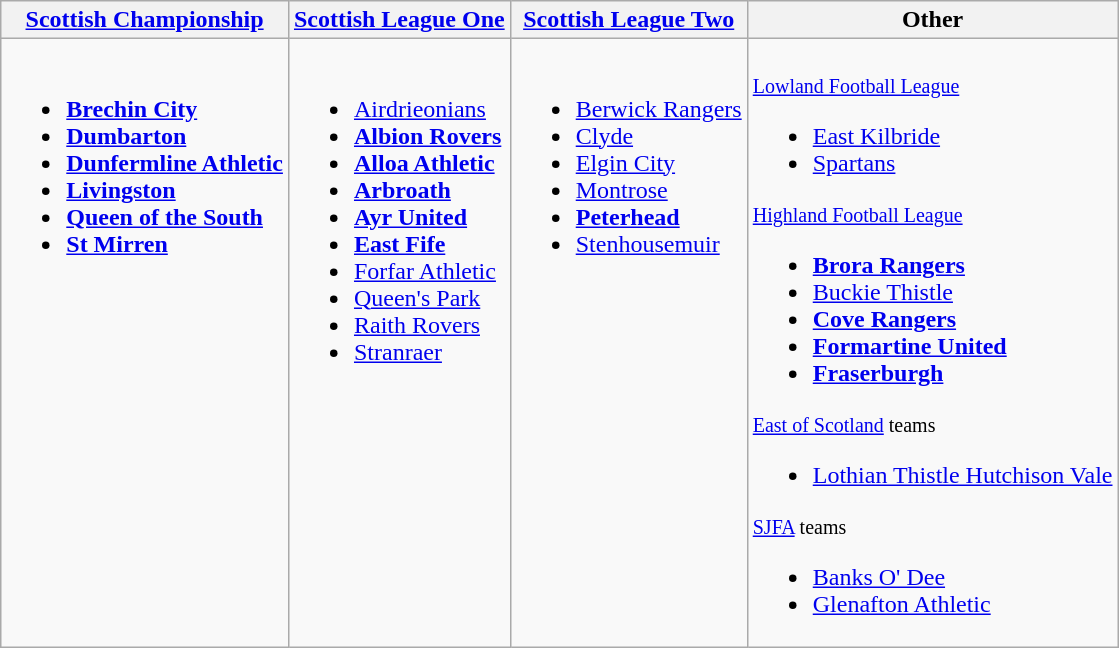<table class="wikitable" style="text-align:left">
<tr>
<th><a href='#'>Scottish Championship</a></th>
<th><a href='#'>Scottish League One</a></th>
<th><a href='#'>Scottish League Two</a></th>
<th>Other</th>
</tr>
<tr>
<td valign=top><br><ul><li><strong><a href='#'>Brechin City</a></strong></li><li><strong><a href='#'>Dumbarton</a></strong></li><li><strong><a href='#'>Dunfermline Athletic</a></strong></li><li><strong><a href='#'>Livingston</a></strong></li><li><strong><a href='#'>Queen of the South</a></strong></li><li><strong><a href='#'>St Mirren</a></strong></li></ul></td>
<td valign=top><br><ul><li><a href='#'>Airdrieonians</a></li><li><strong><a href='#'>Albion Rovers</a></strong></li><li><strong><a href='#'>Alloa Athletic</a></strong></li><li><strong><a href='#'>Arbroath</a></strong></li><li><strong><a href='#'>Ayr United</a></strong></li><li><strong><a href='#'>East Fife</a></strong></li><li><a href='#'>Forfar Athletic</a></li><li><a href='#'>Queen's Park</a></li><li><a href='#'>Raith Rovers</a></li><li><a href='#'>Stranraer</a></li></ul></td>
<td valign=top><br><ul><li><a href='#'>Berwick Rangers</a></li><li><a href='#'>Clyde</a></li><li><a href='#'>Elgin City</a></li><li><a href='#'>Montrose</a></li><li><strong><a href='#'>Peterhead</a></strong></li><li><a href='#'>Stenhousemuir</a></li></ul></td>
<td valign=top><br><small><a href='#'>Lowland Football League</a></small><ul><li><a href='#'>East Kilbride</a></li><li><a href='#'>Spartans</a></li></ul><small><a href='#'>Highland Football League</a></small><ul><li><strong><a href='#'>Brora Rangers</a></strong></li><li><a href='#'>Buckie Thistle</a></li><li><strong><a href='#'>Cove Rangers</a></strong></li><li><strong><a href='#'>Formartine United</a></strong></li><li><strong><a href='#'>Fraserburgh</a></strong></li></ul><small><a href='#'>East of Scotland</a> teams</small><ul><li><a href='#'>Lothian Thistle Hutchison Vale</a></li></ul><small><a href='#'>SJFA</a> teams</small><ul><li><a href='#'>Banks O' Dee</a></li><li><a href='#'>Glenafton Athletic</a></li></ul></td>
</tr>
</table>
